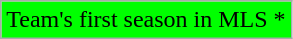<table class="wikitable">
<tr>
<td style="background-color: #0F0;">Team's first season in MLS *</td>
</tr>
</table>
